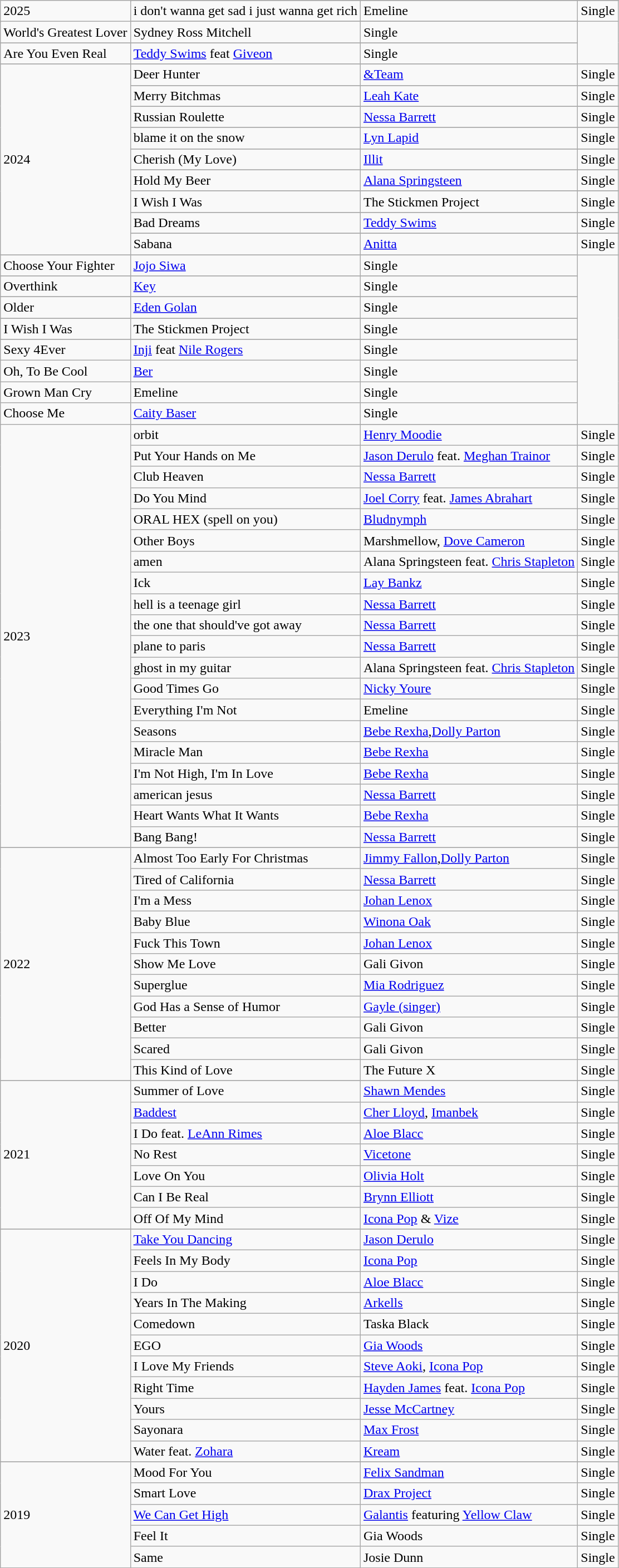<table class="wikitable" style="text-align:left;">
<tr>
<td rowspan="4">2025</td>
</tr>
<tr>
</tr>
<tr>
<td>i don't wanna get sad i just wanna get rich</td>
<td>Emeline</td>
<td>Single</td>
</tr>
<tr>
</tr>
<tr>
<td>World's Greatest Lover</td>
<td>Sydney Ross Mitchell</td>
<td>Single</td>
</tr>
<tr>
</tr>
<tr>
<td>Are You Even Real</td>
<td><a href='#'>Teddy Swims</a> feat <a href='#'>Giveon</a></td>
<td>Single</td>
</tr>
<tr>
</tr>
<tr>
<td rowspan="18">2024</td>
</tr>
<tr>
<td>Deer Hunter</td>
<td><a href='#'>&Team</a></td>
<td>Single</td>
</tr>
<tr>
</tr>
<tr>
<td>Merry Bitchmas</td>
<td><a href='#'>Leah Kate</a></td>
<td>Single</td>
</tr>
<tr>
</tr>
<tr>
<td>Russian Roulette</td>
<td><a href='#'>Nessa Barrett</a></td>
<td>Single</td>
</tr>
<tr>
</tr>
<tr>
<td>blame it on the snow</td>
<td><a href='#'>Lyn Lapid</a></td>
<td>Single</td>
</tr>
<tr>
</tr>
<tr>
<td>Cherish (My Love)</td>
<td><a href='#'>Illit</a></td>
<td>Single</td>
</tr>
<tr>
</tr>
<tr>
<td>Hold My Beer</td>
<td><a href='#'>Alana Springsteen</a></td>
<td>Single</td>
</tr>
<tr>
</tr>
<tr>
<td>I Wish I Was</td>
<td>The Stickmen Project</td>
<td>Single</td>
</tr>
<tr>
</tr>
<tr>
<td>Bad Dreams</td>
<td><a href='#'>Teddy Swims</a></td>
<td>Single</td>
</tr>
<tr>
</tr>
<tr>
<td>Sabana</td>
<td><a href='#'>Anitta</a></td>
<td>Single</td>
</tr>
<tr>
</tr>
<tr>
<td>Choose Your Fighter</td>
<td><a href='#'>Jojo Siwa</a></td>
<td>Single</td>
</tr>
<tr>
</tr>
<tr>
<td>Overthink</td>
<td><a href='#'>Key</a></td>
<td>Single</td>
</tr>
<tr>
</tr>
<tr>
<td>Older</td>
<td><a href='#'>Eden Golan</a></td>
<td>Single</td>
</tr>
<tr>
</tr>
<tr>
<td>I Wish I Was</td>
<td>The Stickmen Project</td>
<td>Single</td>
</tr>
<tr>
</tr>
<tr>
<td>Sexy 4Ever</td>
<td><a href='#'>Inji</a> feat <a href='#'>Nile Rogers</a></td>
<td>Single</td>
</tr>
<tr>
<td>Oh, To Be Cool</td>
<td><a href='#'>Ber</a></td>
<td>Single</td>
</tr>
<tr>
<td>Grown Man Cry</td>
<td>Emeline</td>
<td>Single</td>
</tr>
<tr>
<td>Choose Me</td>
<td><a href='#'>Caity Baser</a></td>
<td>Single</td>
</tr>
<tr>
<td rowspan="21">2023</td>
</tr>
<tr>
<td>orbit</td>
<td><a href='#'>Henry Moodie</a></td>
<td>Single</td>
</tr>
<tr>
<td>Put Your Hands on Me</td>
<td><a href='#'>Jason Derulo</a> feat. <a href='#'>Meghan Trainor</a></td>
<td>Single</td>
</tr>
<tr>
<td>Club Heaven</td>
<td><a href='#'>Nessa Barrett</a></td>
<td>Single</td>
</tr>
<tr>
<td>Do You Mind</td>
<td><a href='#'>Joel Corry</a> feat. <a href='#'>James Abrahart</a></td>
<td>Single</td>
</tr>
<tr>
<td>ORAL HEX (spell on you)</td>
<td><a href='#'>Bludnymph</a></td>
<td>Single</td>
</tr>
<tr>
<td>Other Boys</td>
<td>Marshmellow, <a href='#'>Dove Cameron</a></td>
<td>Single</td>
</tr>
<tr>
<td>amen</td>
<td>Alana Springsteen feat. <a href='#'>Chris Stapleton</a></td>
<td>Single</td>
</tr>
<tr>
<td>Ick</td>
<td><a href='#'>Lay Bankz</a></td>
<td>Single</td>
</tr>
<tr>
<td>hell is a teenage girl</td>
<td><a href='#'>Nessa Barrett</a></td>
<td>Single</td>
</tr>
<tr>
<td>the one that should've got away</td>
<td><a href='#'>Nessa Barrett</a></td>
<td>Single</td>
</tr>
<tr>
<td>plane to paris</td>
<td><a href='#'>Nessa Barrett</a></td>
<td>Single</td>
</tr>
<tr>
<td>ghost in my guitar</td>
<td>Alana Springsteen feat. <a href='#'>Chris Stapleton</a></td>
<td>Single</td>
</tr>
<tr>
<td>Good Times Go</td>
<td><a href='#'>Nicky Youre</a></td>
<td>Single</td>
</tr>
<tr>
<td>Everything I'm Not</td>
<td>Emeline</td>
<td>Single</td>
</tr>
<tr>
<td>Seasons</td>
<td><a href='#'>Bebe Rexha</a>,<a href='#'>Dolly Parton</a></td>
<td>Single</td>
</tr>
<tr>
<td>Miracle Man</td>
<td><a href='#'>Bebe Rexha</a></td>
<td>Single</td>
</tr>
<tr>
<td>I'm Not High, I'm In Love</td>
<td><a href='#'>Bebe Rexha</a></td>
<td>Single</td>
</tr>
<tr>
<td>american jesus</td>
<td><a href='#'>Nessa Barrett</a></td>
<td>Single</td>
</tr>
<tr>
<td>Heart Wants What It Wants</td>
<td><a href='#'>Bebe Rexha</a></td>
<td>Single</td>
</tr>
<tr>
<td>Bang Bang!</td>
<td><a href='#'>Nessa Barrett</a></td>
<td>Single</td>
</tr>
<tr>
</tr>
<tr>
<td rowspan="12">2022</td>
</tr>
<tr>
<td>Almost Too Early For Christmas</td>
<td><a href='#'>Jimmy Fallon</a>,<a href='#'>Dolly Parton</a></td>
<td>Single</td>
</tr>
<tr>
<td>Tired of California</td>
<td><a href='#'>Nessa Barrett</a></td>
<td>Single</td>
</tr>
<tr>
<td>I'm a Mess</td>
<td><a href='#'>Johan Lenox</a></td>
<td>Single</td>
</tr>
<tr>
<td>Baby Blue</td>
<td><a href='#'>Winona Oak</a></td>
<td>Single</td>
</tr>
<tr>
<td>Fuck This Town</td>
<td><a href='#'>Johan Lenox</a></td>
<td>Single</td>
</tr>
<tr>
<td>Show Me Love</td>
<td>Gali Givon</td>
<td>Single</td>
</tr>
<tr>
<td>Superglue</td>
<td><a href='#'>Mia Rodriguez</a></td>
<td>Single</td>
</tr>
<tr>
<td>God Has a Sense of Humor</td>
<td><a href='#'>Gayle (singer)</a></td>
<td>Single</td>
</tr>
<tr>
<td>Better</td>
<td>Gali Givon</td>
<td>Single</td>
</tr>
<tr>
<td>Scared</td>
<td>Gali Givon</td>
<td>Single</td>
</tr>
<tr>
<td>This Kind of Love</td>
<td>The Future X</td>
<td>Single</td>
</tr>
<tr>
</tr>
<tr>
<td rowspan="8">2021</td>
</tr>
<tr>
<td>Summer of Love</td>
<td><a href='#'>Shawn Mendes</a></td>
<td>Single</td>
</tr>
<tr>
<td><a href='#'>Baddest</a></td>
<td><a href='#'>Cher Lloyd</a>, <a href='#'>Imanbek</a></td>
<td>Single</td>
</tr>
<tr>
<td>I Do feat. <a href='#'>LeAnn Rimes</a></td>
<td><a href='#'>Aloe Blacc</a></td>
<td>Single</td>
</tr>
<tr>
<td>No Rest</td>
<td><a href='#'>Vicetone</a></td>
<td>Single</td>
</tr>
<tr>
<td>Love On You</td>
<td><a href='#'>Olivia Holt</a></td>
<td>Single</td>
</tr>
<tr>
<td>Can I Be Real</td>
<td><a href='#'>Brynn Elliott</a></td>
<td>Single</td>
</tr>
<tr>
<td>Off Of My Mind</td>
<td><a href='#'>Icona Pop</a> & <a href='#'>Vize</a></td>
<td>Single</td>
</tr>
<tr>
</tr>
<tr>
<td rowspan="12">2020</td>
</tr>
<tr>
<td><a href='#'>Take You Dancing</a></td>
<td><a href='#'>Jason Derulo</a></td>
<td>Single</td>
</tr>
<tr>
<td>Feels In My Body</td>
<td><a href='#'>Icona Pop</a></td>
<td>Single</td>
</tr>
<tr>
<td>I Do</td>
<td><a href='#'>Aloe Blacc</a></td>
<td>Single</td>
</tr>
<tr>
<td>Years In The Making</td>
<td><a href='#'>Arkells</a></td>
<td>Single</td>
</tr>
<tr>
<td Comedown (Taska Black song)>Comedown</td>
<td>Taska Black</td>
<td>Single</td>
</tr>
<tr>
<td EGO (Gia Woods song)>EGO</td>
<td><a href='#'>Gia Woods</a></td>
<td>Single</td>
</tr>
<tr>
<td>I Love My Friends</td>
<td><a href='#'>Steve Aoki</a>, <a href='#'>Icona Pop</a></td>
<td>Single</td>
</tr>
<tr>
<td>Right Time</td>
<td><a href='#'>Hayden James</a> feat. <a href='#'>Icona Pop</a></td>
<td>Single</td>
</tr>
<tr>
<td Yours (Jesse McCartney song)>Yours</td>
<td><a href='#'>Jesse McCartney</a></td>
<td>Single</td>
</tr>
<tr>
<td>Sayonara</td>
<td><a href='#'>Max Frost</a></td>
<td>Single</td>
</tr>
<tr>
<td>Water feat. <a href='#'>Zohara</a></td>
<td><a href='#'>Kream</a></td>
<td>Single</td>
</tr>
<tr>
</tr>
<tr>
<td rowspan="6">2019</td>
</tr>
<tr>
<td>Mood For You</td>
<td><a href='#'>Felix Sandman</a></td>
<td>Single</td>
</tr>
<tr>
<td>Smart Love</td>
<td><a href='#'>Drax Project</a></td>
<td>Single</td>
</tr>
<tr>
<td><a href='#'>We Can Get High</a></td>
<td><a href='#'>Galantis</a> featuring <a href='#'>Yellow Claw</a></td>
<td>Single</td>
</tr>
<tr>
<td Feel It (Gia Woods song)>Feel It</td>
<td>Gia Woods</td>
<td>Single</td>
</tr>
<tr>
<td Same (Josie Dunn song)>Same</td>
<td>Josie Dunn</td>
<td>Single</td>
</tr>
<tr>
</tr>
</table>
